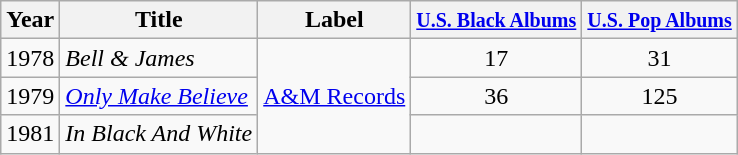<table class="wikitable">
<tr>
<th>Year</th>
<th>Title</th>
<th>Label</th>
<th><small><a href='#'>U.S. Black Albums</a></small></th>
<th><small><a href='#'>U.S. Pop Albums</a></small></th>
</tr>
<tr>
<td>1978</td>
<td><em>Bell & James</em></td>
<td rowspan="3"><a href='#'>A&M Records</a></td>
<td align="center">17</td>
<td align="center">31</td>
</tr>
<tr>
<td>1979</td>
<td><em><a href='#'>Only Make Believe</a></em></td>
<td align="center">36</td>
<td align="center">125</td>
</tr>
<tr>
<td>1981</td>
<td><em>In Black And White</em></td>
<td align="center"></td>
<td align="center"></td>
</tr>
</table>
